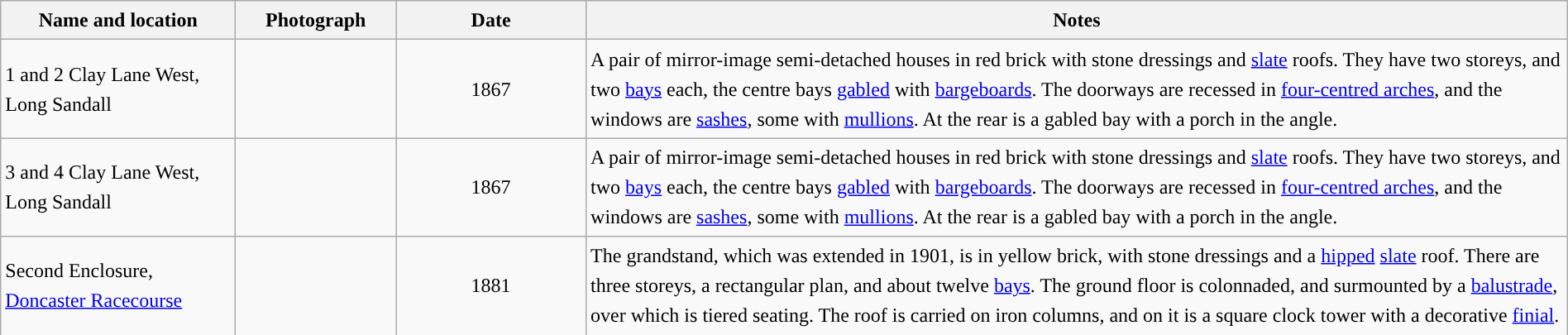<table class="wikitable sortable plainrowheaders" style="width:100%;border:0px;text-align:left;line-height:150%;">
<tr>
<th scope="col"  style="width:150px">Name and location</th>
<th scope="col"  style="width:100px" class="unsortable">Photograph</th>
<th scope="col"  style="width:120px">Date</th>
<th scope="col"  style="width:650px" class="unsortable">Notes</th>
</tr>
<tr>
<td>1 and 2 Clay Lane West, Long Sandall<br><small></small></td>
<td></td>
<td align="center">1867</td>
<td>A pair of mirror-image semi-detached houses in red brick with stone dressings and <a href='#'>slate</a> roofs.  They have two storeys, and two <a href='#'>bays</a> each, the centre bays <a href='#'>gabled</a> with <a href='#'>bargeboards</a>.  The doorways are recessed in <a href='#'>four-centred arches</a>, and the windows are <a href='#'>sashes</a>, some with <a href='#'>mullions</a>.  At the rear is a gabled bay with a porch in the angle.</td>
</tr>
<tr>
<td>3 and 4 Clay Lane West, Long Sandall<br><small></small></td>
<td></td>
<td align="center">1867</td>
<td>A pair of mirror-image semi-detached houses in red brick with stone dressings and <a href='#'>slate</a> roofs.  They have two storeys, and two <a href='#'>bays</a> each, the centre bays <a href='#'>gabled</a> with <a href='#'>bargeboards</a>.  The doorways are recessed in <a href='#'>four-centred arches</a>, and the windows are <a href='#'>sashes</a>, some with <a href='#'>mullions</a>.  At the rear is a gabled bay with a porch in the angle.</td>
</tr>
<tr>
<td>Second Enclosure,<br><a href='#'>Doncaster Racecourse</a><br><small></small></td>
<td></td>
<td align="center">1881</td>
<td>The grandstand, which was extended in 1901, is in yellow brick, with stone dressings and a <a href='#'>hipped</a> <a href='#'>slate</a> roof.  There are three storeys, a rectangular plan, and about twelve <a href='#'>bays</a>.  The ground floor is colonnaded, and surmounted by a <a href='#'>balustrade</a>, over which is tiered seating.  The roof is carried on iron columns, and on it is a square clock tower with a decorative <a href='#'>finial</a>.</td>
</tr>
<tr>
</tr>
</table>
